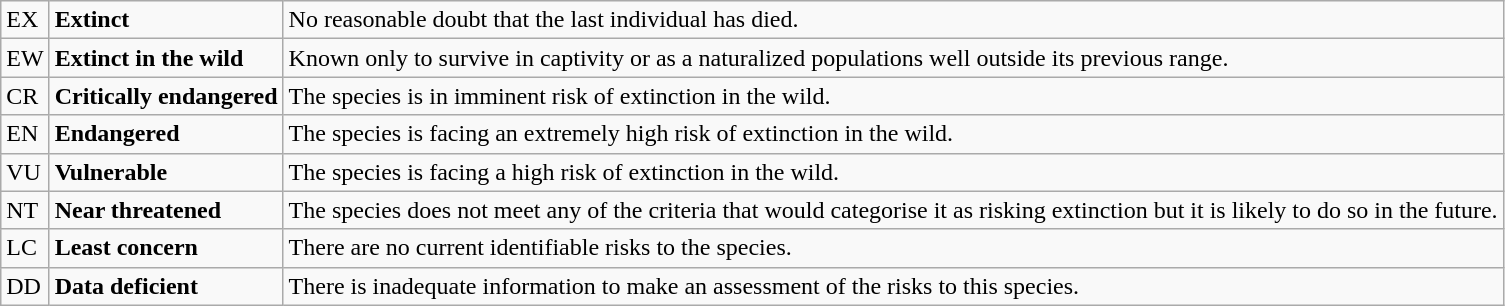<table class="wikitable" style="text-align:left">
<tr>
<td>EX</td>
<td><strong>Extinct</strong></td>
<td>No reasonable doubt that the last individual has died.</td>
</tr>
<tr>
<td>EW</td>
<td><strong>Extinct in the wild</strong></td>
<td>Known only to survive in captivity or as a naturalized populations well outside its previous range.</td>
</tr>
<tr>
<td>CR</td>
<td><strong>Critically endangered</strong></td>
<td>The species is in imminent risk of extinction in the wild.</td>
</tr>
<tr>
<td>EN</td>
<td><strong>Endangered</strong></td>
<td>The species is facing an extremely high risk of extinction in the wild.</td>
</tr>
<tr>
<td>VU</td>
<td><strong>Vulnerable</strong></td>
<td>The species is facing a high risk of extinction in the wild.</td>
</tr>
<tr>
<td>NT</td>
<td><strong>Near threatened</strong></td>
<td>The species does not meet any of the criteria that would categorise it as risking extinction but it is likely to do so in the future.</td>
</tr>
<tr>
<td>LC</td>
<td><strong>Least concern</strong></td>
<td>There are no current identifiable risks to the species.</td>
</tr>
<tr>
<td>DD</td>
<td><strong>Data deficient</strong></td>
<td>There is inadequate information to make an assessment of the risks to this species.</td>
</tr>
</table>
